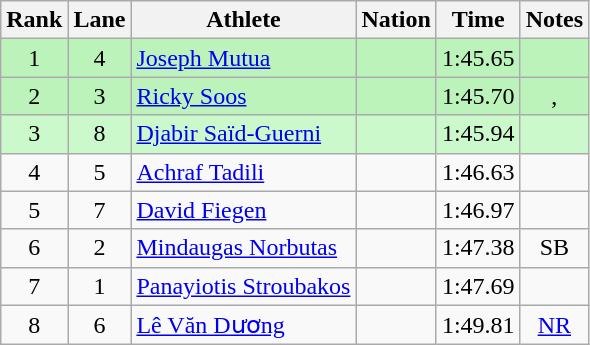<table class="wikitable sortable" style="text-align:center">
<tr>
<th>Rank</th>
<th>Lane</th>
<th>Athlete</th>
<th>Nation</th>
<th>Time</th>
<th>Notes</th>
</tr>
<tr bgcolor=bbf3bb>
<td>1</td>
<td>4</td>
<td align=left><a href='#'>Joseph Mutua</a></td>
<td align=left></td>
<td>1:45.65</td>
<td></td>
</tr>
<tr bgcolor=bbf3bb>
<td>2</td>
<td>3</td>
<td align=left><a href='#'>Ricky Soos</a></td>
<td align=left></td>
<td>1:45.70</td>
<td>, </td>
</tr>
<tr bgcolor=ccf9cc>
<td>3</td>
<td>8</td>
<td align=left><a href='#'>Djabir Saïd-Guerni</a></td>
<td align=left></td>
<td>1:45.94</td>
<td></td>
</tr>
<tr>
<td>4</td>
<td>5</td>
<td align=left><a href='#'>Achraf Tadili</a></td>
<td align=left></td>
<td>1:46.63</td>
<td></td>
</tr>
<tr>
<td>5</td>
<td>7</td>
<td align=left><a href='#'>David Fiegen</a></td>
<td align=left></td>
<td>1:46.97</td>
<td></td>
</tr>
<tr>
<td>6</td>
<td>2</td>
<td align=left><a href='#'>Mindaugas Norbutas</a></td>
<td align=left></td>
<td>1:47.38</td>
<td>SB</td>
</tr>
<tr>
<td>7</td>
<td>1</td>
<td align=left><a href='#'>Panayiotis Stroubakos</a></td>
<td align=left></td>
<td>1:47.69</td>
<td></td>
</tr>
<tr>
<td>8</td>
<td>6</td>
<td align=left><a href='#'>Lê Văn Dương</a></td>
<td align=left></td>
<td>1:49.81</td>
<td><a href='#'>NR</a></td>
</tr>
</table>
